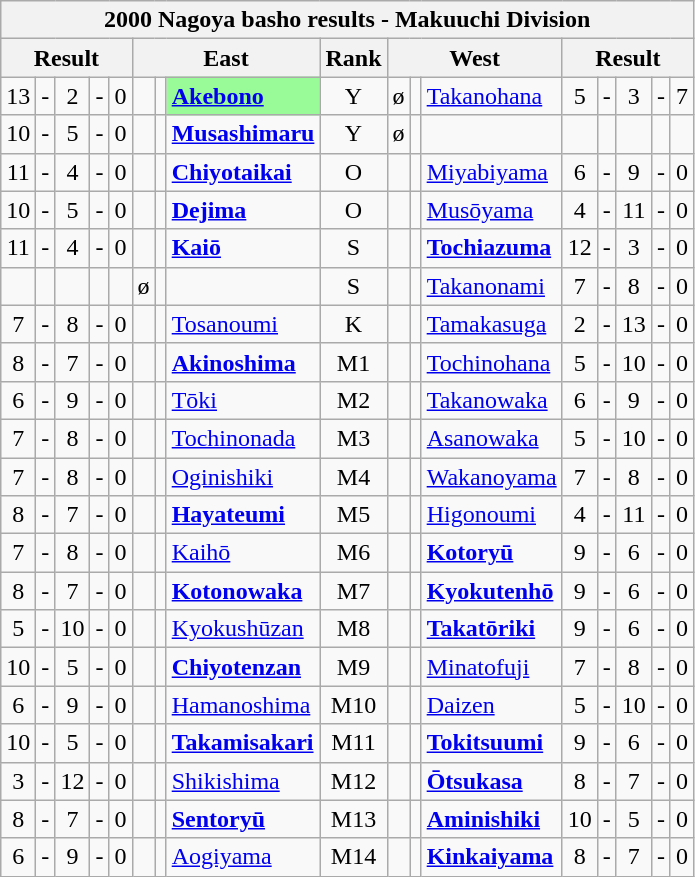<table class="wikitable">
<tr>
<th colspan="17">2000 Nagoya basho results - Makuuchi Division</th>
</tr>
<tr>
<th colspan="5">Result</th>
<th colspan="3">East</th>
<th>Rank</th>
<th colspan="3">West</th>
<th colspan="5">Result</th>
</tr>
<tr>
<td align=center>13</td>
<td align=center>-</td>
<td align=center>2</td>
<td align=center>-</td>
<td align=center>0</td>
<td align=center></td>
<td align=center></td>
<td style="background: PaleGreen;"><strong><a href='#'>Akebono</a></strong></td>
<td align=center>Y</td>
<td align=center>ø</td>
<td align=center></td>
<td><a href='#'>Takanohana</a></td>
<td align=center>5</td>
<td align=center>-</td>
<td align=center>3</td>
<td align=center>-</td>
<td align=center>7</td>
</tr>
<tr>
<td align=center>10</td>
<td align=center>-</td>
<td align=center>5</td>
<td align=center>-</td>
<td align=center>0</td>
<td align=center></td>
<td align=center></td>
<td><strong><a href='#'>Musashimaru</a></strong></td>
<td align=center>Y</td>
<td align=center>ø</td>
<td align=center></td>
<td></td>
<td align=center></td>
<td align=center></td>
<td align=center></td>
<td align=center></td>
<td align=center></td>
</tr>
<tr>
<td align=center>11</td>
<td align=center>-</td>
<td align=center>4</td>
<td align=center>-</td>
<td align=center>0</td>
<td align=center></td>
<td align=center></td>
<td><strong><a href='#'>Chiyotaikai</a></strong></td>
<td align=center>O</td>
<td align=center></td>
<td align=center></td>
<td><a href='#'>Miyabiyama</a></td>
<td align=center>6</td>
<td align=center>-</td>
<td align=center>9</td>
<td align=center>-</td>
<td align=center>0</td>
</tr>
<tr>
<td align=center>10</td>
<td align=center>-</td>
<td align=center>5</td>
<td align=center>-</td>
<td align=center>0</td>
<td align=center></td>
<td align=center></td>
<td><strong><a href='#'>Dejima</a></strong></td>
<td align=center>O</td>
<td align=center></td>
<td align=center></td>
<td><a href='#'>Musōyama</a></td>
<td align=center>4</td>
<td align=center>-</td>
<td align=center>11</td>
<td align=center>-</td>
<td align=center>0</td>
</tr>
<tr>
<td align=center>11</td>
<td align=center>-</td>
<td align=center>4</td>
<td align=center>-</td>
<td align=center>0</td>
<td align=center></td>
<td align=center></td>
<td><strong><a href='#'>Kaiō</a></strong></td>
<td align=center>S</td>
<td align=center></td>
<td align=center></td>
<td><strong><a href='#'>Tochiazuma</a></strong></td>
<td align=center>12</td>
<td align=center>-</td>
<td align=center>3</td>
<td align=center>-</td>
<td align=center>0</td>
</tr>
<tr>
<td align=center></td>
<td align=center></td>
<td align=center></td>
<td align=center></td>
<td align=center></td>
<td align=center>ø</td>
<td align=center></td>
<td></td>
<td align=center>S</td>
<td align=center></td>
<td align=center></td>
<td><a href='#'>Takanonami</a></td>
<td align=center>7</td>
<td align=center>-</td>
<td align=center>8</td>
<td align=center>-</td>
<td align=center>0</td>
</tr>
<tr>
<td align=center>7</td>
<td align=center>-</td>
<td align=center>8</td>
<td align=center>-</td>
<td align=center>0</td>
<td align=center></td>
<td align=center></td>
<td><a href='#'>Tosanoumi</a></td>
<td align=center>K</td>
<td align=center></td>
<td align=center></td>
<td><a href='#'>Tamakasuga</a></td>
<td align=center>2</td>
<td align=center>-</td>
<td align=center>13</td>
<td align=center>-</td>
<td align=center>0</td>
</tr>
<tr>
<td align=center>8</td>
<td align=center>-</td>
<td align=center>7</td>
<td align=center>-</td>
<td align=center>0</td>
<td align=center></td>
<td align=center></td>
<td><strong><a href='#'>Akinoshima</a></strong></td>
<td align=center>M1</td>
<td align=center></td>
<td align=center></td>
<td><a href='#'>Tochinohana</a></td>
<td align=center>5</td>
<td align=center>-</td>
<td align=center>10</td>
<td align=center>-</td>
<td align=center>0</td>
</tr>
<tr>
<td align=center>6</td>
<td align=center>-</td>
<td align=center>9</td>
<td align=center>-</td>
<td align=center>0</td>
<td align=center></td>
<td align=center></td>
<td><a href='#'>Tōki</a></td>
<td align=center>M2</td>
<td align=center></td>
<td align=center></td>
<td><a href='#'>Takanowaka</a></td>
<td align=center>6</td>
<td align=center>-</td>
<td align=center>9</td>
<td align=center>-</td>
<td align=center>0</td>
</tr>
<tr>
<td align=center>7</td>
<td align=center>-</td>
<td align=center>8</td>
<td align=center>-</td>
<td align=center>0</td>
<td align=center></td>
<td align=center></td>
<td><a href='#'>Tochinonada</a></td>
<td align=center>M3</td>
<td align=center></td>
<td align=center></td>
<td><a href='#'>Asanowaka</a></td>
<td align=center>5</td>
<td align=center>-</td>
<td align=center>10</td>
<td align=center>-</td>
<td align=center>0</td>
</tr>
<tr>
<td align=center>7</td>
<td align=center>-</td>
<td align=center>8</td>
<td align=center>-</td>
<td align=center>0</td>
<td align=center></td>
<td align=center></td>
<td><a href='#'>Oginishiki</a></td>
<td align=center>M4</td>
<td align=center></td>
<td align=center></td>
<td><a href='#'>Wakanoyama</a></td>
<td align=center>7</td>
<td align=center>-</td>
<td align=center>8</td>
<td align=center>-</td>
<td align=center>0</td>
</tr>
<tr>
<td align=center>8</td>
<td align=center>-</td>
<td align=center>7</td>
<td align=center>-</td>
<td align=center>0</td>
<td align=center></td>
<td align=center></td>
<td><strong><a href='#'>Hayateumi</a></strong></td>
<td align=center>M5</td>
<td align=center></td>
<td align=center></td>
<td><a href='#'>Higonoumi</a></td>
<td align=center>4</td>
<td align=center>-</td>
<td align=center>11</td>
<td align=center>-</td>
<td align=center>0</td>
</tr>
<tr>
<td align=center>7</td>
<td align=center>-</td>
<td align=center>8</td>
<td align=center>-</td>
<td align=center>0</td>
<td align=center></td>
<td align=center></td>
<td><a href='#'>Kaihō</a></td>
<td align=center>M6</td>
<td align=center></td>
<td align=center></td>
<td><strong><a href='#'>Kotoryū</a></strong></td>
<td align=center>9</td>
<td align=center>-</td>
<td align=center>6</td>
<td align=center>-</td>
<td align=center>0</td>
</tr>
<tr>
<td align=center>8</td>
<td align=center>-</td>
<td align=center>7</td>
<td align=center>-</td>
<td align=center>0</td>
<td align=center></td>
<td align=center></td>
<td><strong><a href='#'>Kotonowaka</a></strong></td>
<td align=center>M7</td>
<td align=center></td>
<td align=center></td>
<td><strong><a href='#'>Kyokutenhō</a></strong></td>
<td align=center>9</td>
<td align=center>-</td>
<td align=center>6</td>
<td align=center>-</td>
<td align=center>0</td>
</tr>
<tr>
<td align=center>5</td>
<td align=center>-</td>
<td align=center>10</td>
<td align=center>-</td>
<td align=center>0</td>
<td align=center></td>
<td align=center></td>
<td><a href='#'>Kyokushūzan</a></td>
<td align=center>M8</td>
<td align=center></td>
<td align=center></td>
<td><strong><a href='#'>Takatōriki</a></strong></td>
<td align=center>9</td>
<td align=center>-</td>
<td align=center>6</td>
<td align=center>-</td>
<td align=center>0</td>
</tr>
<tr>
<td align=center>10</td>
<td align=center>-</td>
<td align=center>5</td>
<td align=center>-</td>
<td align=center>0</td>
<td align=center></td>
<td align=center></td>
<td><strong><a href='#'>Chiyotenzan</a></strong></td>
<td align=center>M9</td>
<td align=center></td>
<td align=center></td>
<td><a href='#'>Minatofuji</a></td>
<td align=center>7</td>
<td align=center>-</td>
<td align=center>8</td>
<td align=center>-</td>
<td align=center>0</td>
</tr>
<tr>
<td align=center>6</td>
<td align=center>-</td>
<td align=center>9</td>
<td align=center>-</td>
<td align=center>0</td>
<td align=center></td>
<td align=center></td>
<td><a href='#'>Hamanoshima</a></td>
<td align=center>M10</td>
<td align=center></td>
<td align=center></td>
<td><a href='#'>Daizen</a></td>
<td align=center>5</td>
<td align=center>-</td>
<td align=center>10</td>
<td align=center>-</td>
<td align=center>0</td>
</tr>
<tr>
<td align=center>10</td>
<td align=center>-</td>
<td align=center>5</td>
<td align=center>-</td>
<td align=center>0</td>
<td align=center></td>
<td align=center></td>
<td><strong><a href='#'>Takamisakari</a></strong></td>
<td align=center>M11</td>
<td align=center></td>
<td align=center></td>
<td><strong><a href='#'>Tokitsuumi</a></strong></td>
<td align=center>9</td>
<td align=center>-</td>
<td align=center>6</td>
<td align=center>-</td>
<td align=center>0</td>
</tr>
<tr>
<td align=center>3</td>
<td align=center>-</td>
<td align=center>12</td>
<td align=center>-</td>
<td align=center>0</td>
<td align=center></td>
<td align=center></td>
<td><a href='#'>Shikishima</a></td>
<td align=center>M12</td>
<td align=center></td>
<td align=center></td>
<td><strong><a href='#'>Ōtsukasa</a></strong></td>
<td align=center>8</td>
<td align=center>-</td>
<td align=center>7</td>
<td align=center>-</td>
<td align=center>0</td>
</tr>
<tr>
<td align=center>8</td>
<td align=center>-</td>
<td align=center>7</td>
<td align=center>-</td>
<td align=center>0</td>
<td align=center></td>
<td align=center></td>
<td><strong><a href='#'>Sentoryū</a></strong></td>
<td align=center>M13</td>
<td align=center></td>
<td align=center></td>
<td><strong><a href='#'>Aminishiki</a></strong></td>
<td align=center>10</td>
<td align=center>-</td>
<td align=center>5</td>
<td align=center>-</td>
<td align=center>0</td>
</tr>
<tr>
<td align=center>6</td>
<td align=center>-</td>
<td align=center>9</td>
<td align=center>-</td>
<td align=center>0</td>
<td align=center></td>
<td align=center></td>
<td><a href='#'>Aogiyama</a></td>
<td align=center>M14</td>
<td align=center></td>
<td align=center></td>
<td><strong><a href='#'>Kinkaiyama</a></strong></td>
<td align=center>8</td>
<td align=center>-</td>
<td align=center>7</td>
<td align=center>-</td>
<td align=center>0</td>
</tr>
</table>
